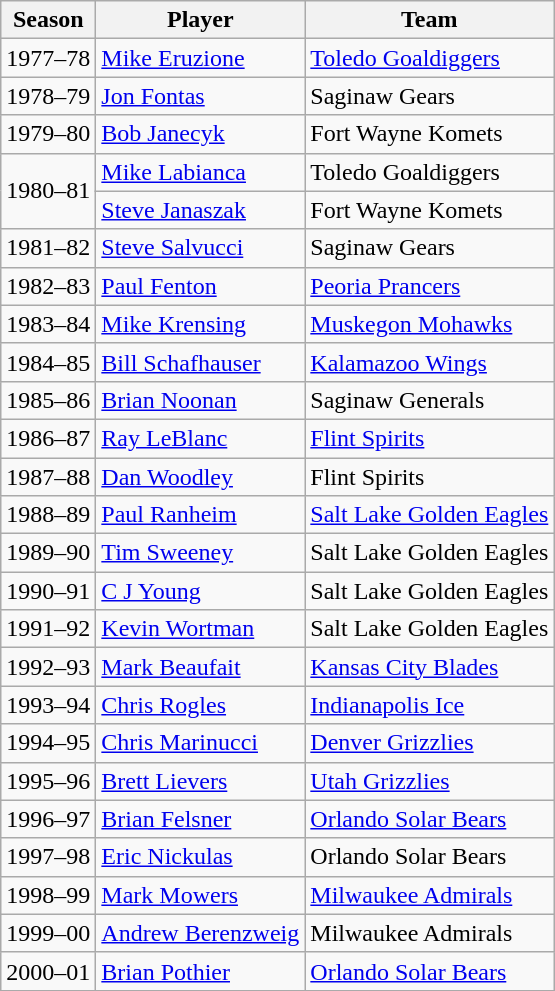<table class="wikitable">
<tr>
<th>Season</th>
<th>Player</th>
<th>Team</th>
</tr>
<tr>
<td>1977–78</td>
<td><a href='#'>Mike Eruzione</a></td>
<td><a href='#'>Toledo Goaldiggers</a></td>
</tr>
<tr>
<td>1978–79</td>
<td><a href='#'>Jon Fontas</a></td>
<td>Saginaw Gears</td>
</tr>
<tr>
<td>1979–80</td>
<td><a href='#'>Bob Janecyk</a></td>
<td>Fort Wayne Komets</td>
</tr>
<tr>
<td rowspan="2">1980–81</td>
<td><a href='#'>Mike Labianca</a></td>
<td>Toledo Goaldiggers</td>
</tr>
<tr>
<td><a href='#'>Steve Janaszak</a></td>
<td>Fort Wayne Komets</td>
</tr>
<tr>
<td>1981–82</td>
<td><a href='#'>Steve Salvucci</a></td>
<td>Saginaw Gears</td>
</tr>
<tr>
<td>1982–83</td>
<td><a href='#'>Paul Fenton</a></td>
<td><a href='#'>Peoria Prancers</a></td>
</tr>
<tr>
<td>1983–84</td>
<td><a href='#'>Mike Krensing</a></td>
<td><a href='#'>Muskegon Mohawks</a></td>
</tr>
<tr>
<td>1984–85</td>
<td><a href='#'>Bill Schafhauser</a></td>
<td><a href='#'>Kalamazoo Wings</a></td>
</tr>
<tr>
<td>1985–86</td>
<td><a href='#'>Brian Noonan</a></td>
<td>Saginaw Generals</td>
</tr>
<tr>
<td>1986–87</td>
<td><a href='#'>Ray LeBlanc</a></td>
<td><a href='#'>Flint Spirits</a></td>
</tr>
<tr>
<td>1987–88</td>
<td><a href='#'>Dan Woodley</a></td>
<td>Flint Spirits</td>
</tr>
<tr>
<td>1988–89</td>
<td><a href='#'>Paul Ranheim</a></td>
<td><a href='#'>Salt Lake Golden Eagles</a></td>
</tr>
<tr>
<td>1989–90</td>
<td><a href='#'>Tim Sweeney</a></td>
<td>Salt Lake Golden Eagles</td>
</tr>
<tr>
<td>1990–91</td>
<td><a href='#'>C J Young</a></td>
<td>Salt Lake Golden Eagles</td>
</tr>
<tr>
<td>1991–92</td>
<td><a href='#'>Kevin Wortman</a></td>
<td>Salt Lake Golden Eagles</td>
</tr>
<tr>
<td>1992–93</td>
<td><a href='#'>Mark Beaufait</a></td>
<td><a href='#'>Kansas City Blades</a></td>
</tr>
<tr>
<td>1993–94</td>
<td><a href='#'>Chris Rogles</a></td>
<td><a href='#'>Indianapolis Ice</a></td>
</tr>
<tr>
<td>1994–95</td>
<td><a href='#'>Chris Marinucci</a></td>
<td><a href='#'>Denver Grizzlies</a></td>
</tr>
<tr>
<td>1995–96</td>
<td><a href='#'>Brett Lievers</a></td>
<td><a href='#'>Utah Grizzlies</a></td>
</tr>
<tr>
<td>1996–97</td>
<td><a href='#'>Brian Felsner</a></td>
<td><a href='#'>Orlando Solar Bears</a></td>
</tr>
<tr>
<td>1997–98</td>
<td><a href='#'>Eric Nickulas</a></td>
<td>Orlando Solar Bears</td>
</tr>
<tr>
<td>1998–99</td>
<td><a href='#'>Mark Mowers</a></td>
<td><a href='#'>Milwaukee Admirals</a></td>
</tr>
<tr>
<td>1999–00</td>
<td><a href='#'>Andrew Berenzweig</a></td>
<td>Milwaukee Admirals</td>
</tr>
<tr>
<td>2000–01</td>
<td><a href='#'>Brian Pothier</a></td>
<td><a href='#'>Orlando Solar Bears</a></td>
</tr>
</table>
